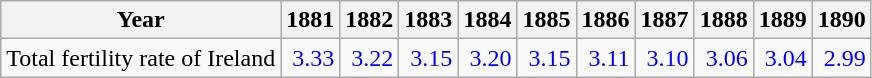<table class="wikitable " style="text-align:right">
<tr>
<th>Year</th>
<th>1881</th>
<th>1882</th>
<th>1883</th>
<th>1884</th>
<th>1885</th>
<th>1886</th>
<th>1887</th>
<th>1888</th>
<th>1889</th>
<th>1890</th>
</tr>
<tr>
<td align="left">Total fertility rate of Ireland</td>
<td style="text-align:right; color:blue;">3.33</td>
<td style="text-align:right; color:blue;">3.22</td>
<td style="text-align:right; color:blue;">3.15</td>
<td style="text-align:right; color:blue;">3.20</td>
<td style="text-align:right; color:blue;">3.15</td>
<td style="text-align:right; color:blue;">3.11</td>
<td style="text-align:right; color:blue;">3.10</td>
<td style="text-align:right; color:blue;">3.06</td>
<td style="text-align:right; color:blue;">3.04</td>
<td style="text-align:right; color:blue;">2.99</td>
</tr>
</table>
